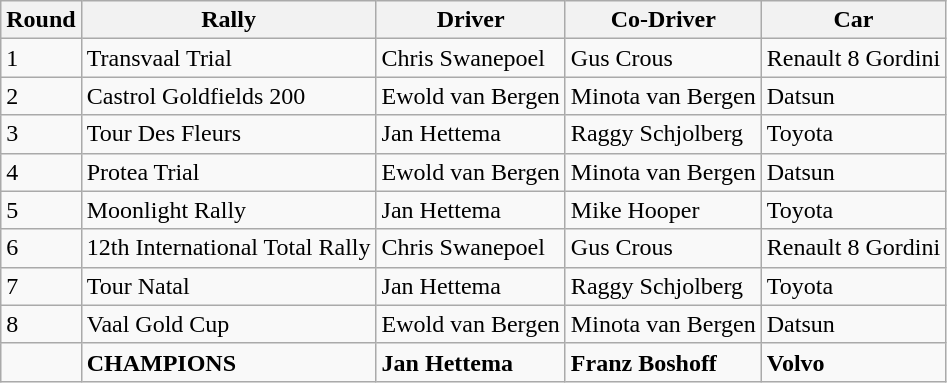<table class="wikitable">
<tr>
<th>Round</th>
<th>Rally</th>
<th>Driver</th>
<th>Co-Driver</th>
<th>Car</th>
</tr>
<tr>
<td>1</td>
<td>Transvaal Trial</td>
<td>Chris Swanepoel</td>
<td>Gus Crous</td>
<td>Renault 8 Gordini</td>
</tr>
<tr>
<td>2</td>
<td>Castrol Goldfields 200</td>
<td>Ewold van Bergen</td>
<td>Minota van Bergen</td>
<td>Datsun</td>
</tr>
<tr>
<td>3</td>
<td>Tour Des Fleurs</td>
<td>Jan Hettema</td>
<td>Raggy Schjolberg</td>
<td>Toyota</td>
</tr>
<tr>
<td>4</td>
<td>Protea Trial</td>
<td>Ewold van Bergen</td>
<td>Minota van Bergen</td>
<td>Datsun</td>
</tr>
<tr>
<td>5</td>
<td>Moonlight Rally</td>
<td>Jan Hettema</td>
<td>Mike Hooper</td>
<td>Toyota</td>
</tr>
<tr>
<td>6</td>
<td>12th International Total Rally</td>
<td>Chris Swanepoel</td>
<td>Gus Crous</td>
<td>Renault 8 Gordini</td>
</tr>
<tr>
<td>7</td>
<td>Tour Natal</td>
<td>Jan Hettema</td>
<td>Raggy Schjolberg</td>
<td>Toyota</td>
</tr>
<tr>
<td>8</td>
<td>Vaal Gold Cup</td>
<td>Ewold van Bergen</td>
<td>Minota van Bergen</td>
<td>Datsun</td>
</tr>
<tr>
<td></td>
<td><strong>CHAMPIONS</strong></td>
<td><strong>Jan Hettema</strong></td>
<td><strong>Franz Boshoff</strong></td>
<td><strong>Volvo</strong></td>
</tr>
</table>
